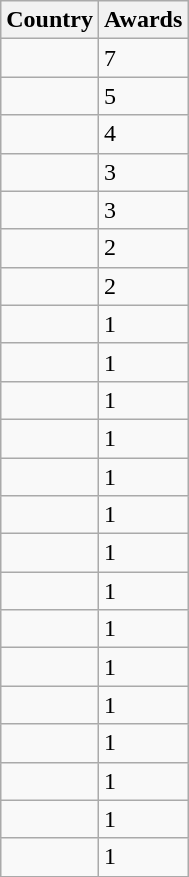<table class="wikitable">
<tr>
<th scope="col">Country</th>
<th scope="col">Awards</th>
</tr>
<tr>
<td></td>
<td>7</td>
</tr>
<tr>
<td></td>
<td>5</td>
</tr>
<tr>
<td></td>
<td>4</td>
</tr>
<tr>
<td></td>
<td>3</td>
</tr>
<tr>
<td></td>
<td>3</td>
</tr>
<tr>
<td></td>
<td>2</td>
</tr>
<tr>
<td></td>
<td>2</td>
</tr>
<tr>
<td></td>
<td>1</td>
</tr>
<tr>
<td></td>
<td>1</td>
</tr>
<tr>
<td></td>
<td>1</td>
</tr>
<tr>
<td></td>
<td>1</td>
</tr>
<tr>
<td></td>
<td>1</td>
</tr>
<tr>
<td></td>
<td>1</td>
</tr>
<tr>
<td></td>
<td>1</td>
</tr>
<tr>
<td></td>
<td>1</td>
</tr>
<tr>
<td></td>
<td>1</td>
</tr>
<tr>
<td></td>
<td>1</td>
</tr>
<tr>
<td></td>
<td>1</td>
</tr>
<tr>
<td></td>
<td>1</td>
</tr>
<tr>
<td></td>
<td>1</td>
</tr>
<tr>
<td></td>
<td>1</td>
</tr>
<tr>
<td></td>
<td>1</td>
</tr>
</table>
